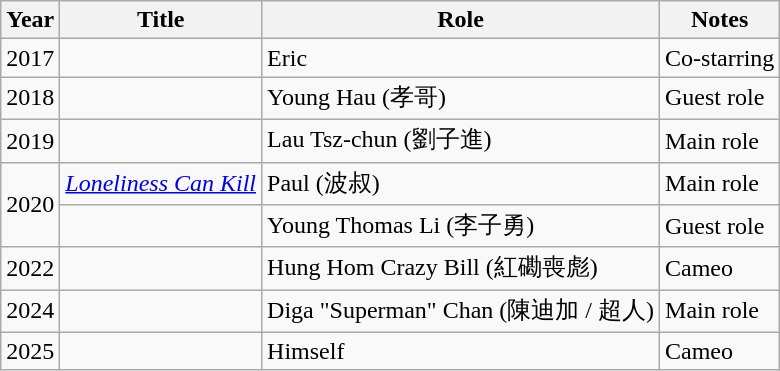<table class="wikitable">
<tr>
<th>Year</th>
<th>Title</th>
<th>Role</th>
<th>Notes</th>
</tr>
<tr>
<td>2017</td>
<td><em></em></td>
<td>Eric</td>
<td>Co-starring</td>
</tr>
<tr>
<td>2018</td>
<td><em></em></td>
<td>Young Hau (孝哥)</td>
<td>Guest role</td>
</tr>
<tr>
<td>2019</td>
<td><em></em></td>
<td>Lau Tsz-chun (劉子進)</td>
<td>Main role</td>
</tr>
<tr>
<td rowspan="2">2020</td>
<td><em><a href='#'>Loneliness Can Kill</a></em></td>
<td>Paul (波叔)</td>
<td>Main role</td>
</tr>
<tr>
<td><em></em></td>
<td>Young Thomas Li (李子勇)</td>
<td>Guest role</td>
</tr>
<tr>
<td>2022</td>
<td><em></em></td>
<td>Hung Hom Crazy Bill (紅磡喪彪)</td>
<td>Cameo</td>
</tr>
<tr>
<td>2024</td>
<td><em></em></td>
<td>Diga "Superman" Chan (陳迪加 / 超人)</td>
<td>Main role</td>
</tr>
<tr>
<td>2025</td>
<td><em></em></td>
<td>Himself</td>
<td>Cameo</td>
</tr>
</table>
